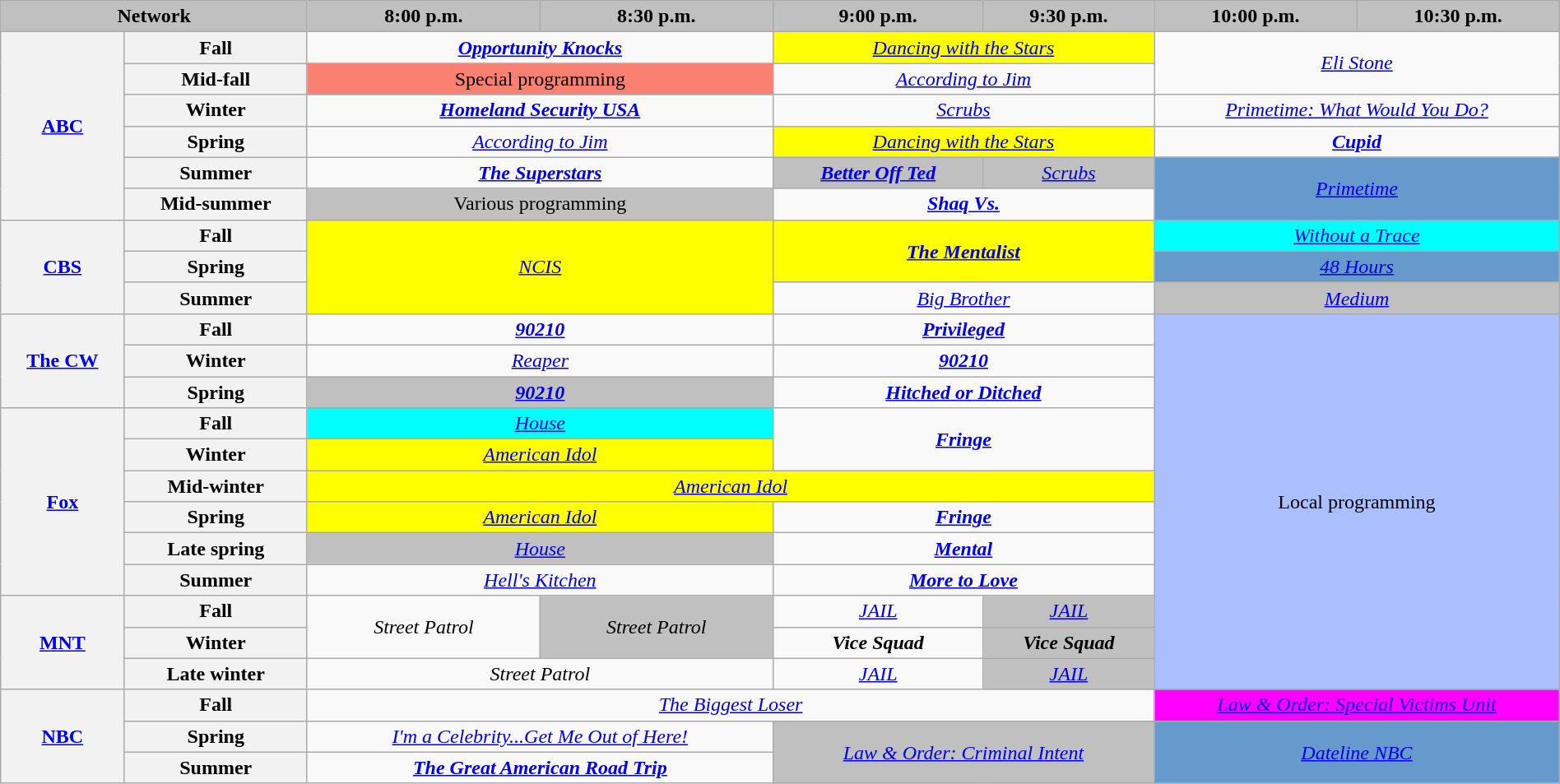<table class="wikitable" style="width:100%;margin-right:0;text-align:center">
<tr>
<th colspan="2" style="background:#C0C0C0;text-align:center">Network</th>
<th style="background-color:#C0C0C0;text-align:center">8:00 p.m.</th>
<th style="background-color:#C0C0C0;text-align:center">8:30 p.m.</th>
<th style="background-color:#C0C0C0;text-align:center">9:00 p.m.</th>
<th style="background-color:#C0C0C0;text-align:center">9:30 p.m.</th>
<th style="background-color:#C0C0C0;text-align:center;width:13%;">10:00 p.m.</th>
<th style="background-color:#C0C0C0;text-align:center;width:13%;">10:30 p.m.</th>
</tr>
<tr>
<th rowspan="6"><a href='#'>ABC</a></th>
<th>Fall</th>
<td colspan="2"><strong><em><a href='#'>Opportunity Knocks</a></em></strong></td>
<td style="background:#FFFF00;" colspan="2"><em><a href='#'>Dancing with the Stars</a></em> </td>
<td colspan="2" rowspan="2"><em><a href='#'>Eli Stone</a></em></td>
</tr>
<tr>
<th>Mid-fall</th>
<td colspan="2" style="background:#FA8072;">Special programming</td>
<td colspan="2"><em><a href='#'>According to Jim</a></em></td>
</tr>
<tr>
<th>Winter</th>
<td colspan="2"><strong><em><a href='#'>Homeland Security USA</a></em></strong></td>
<td colspan="2"><em><a href='#'>Scrubs</a></em></td>
<td colspan="2"><em><a href='#'>Primetime: What Would You Do?</a></em></td>
</tr>
<tr>
<th>Spring</th>
<td colspan="2"><em><a href='#'>According to Jim</a></em></td>
<td style="background:#FFFF00;" colspan="2"><em><a href='#'>Dancing with the Stars</a></em> </td>
<td colspan="2"><strong><em><a href='#'>Cupid</a></em></strong></td>
</tr>
<tr>
<th>Summer</th>
<td colspan="2"><strong><em><a href='#'>The Superstars</a></em></strong></td>
<td style="background:#C0C0C0;"><strong><em><a href='#'>Better Off Ted</a></em></strong> </td>
<td style="background:#C0C0C0;"><em><a href='#'>Scrubs</a></em> </td>
<td style="background:#6699CC;" rowspan="2" colspan="2"><em><a href='#'>Primetime</a></em></td>
</tr>
<tr>
<th>Mid-summer</th>
<td colspan="2" style="background:#C0C0C0;">Various programming</td>
<td colspan="2"><strong><em><a href='#'>Shaq Vs.</a></em></strong></td>
</tr>
<tr>
<th rowspan="3"><a href='#'>CBS</a></th>
<th>Fall</th>
<td style="background:#FFFF00;" rowspan="3" colspan="2"><em><a href='#'>NCIS</a></em> </td>
<td style="background:#FFFF00;" colspan="2" rowspan="2"><strong><em><a href='#'>The Mentalist</a></em></strong> </td>
<td style="background:#00FFFF;" colspan="2"><em><a href='#'>Without a Trace</a></em> </td>
</tr>
<tr>
<th>Spring</th>
<td colspan="2" style="background:#6699CC;"><em><a href='#'>48 Hours</a></em> </td>
</tr>
<tr>
<th>Summer</th>
<td colspan="2"><em><a href='#'>Big Brother</a></em></td>
<td style="background:#C0C0C0;" colspan="2"><em><a href='#'>Medium</a></em> </td>
</tr>
<tr>
<th rowspan="3"><a href='#'>The CW</a></th>
<th>Fall</th>
<td colspan="2"><strong><em><a href='#'>90210</a></em></strong></td>
<td colspan="2"><strong><em><a href='#'>Privileged</a></em></strong></td>
<td style="background:#abbfff;" colspan="2" rowspan="12">Local programming</td>
</tr>
<tr>
<th>Winter</th>
<td colspan="2"><em><a href='#'>Reaper</a></em></td>
<td colspan="2"><strong><em><a href='#'>90210</a></em></strong></td>
</tr>
<tr>
<th>Spring</th>
<td colspan="2" style="background:#C0C0C0;"><strong><em><a href='#'>90210</a></em></strong> </td>
<td colspan="2"><strong><em><a href='#'>Hitched or Ditched</a></em></strong></td>
</tr>
<tr>
<th rowspan="6"><a href='#'>Fox</a></th>
<th>Fall</th>
<td style="background:#00FFFF;" colspan="2"><em><a href='#'>House</a></em> </td>
<td colspan="2" rowspan="2"><strong><em><a href='#'>Fringe</a></em></strong></td>
</tr>
<tr>
<th>Winter</th>
<td style="background:#FFFF00;" colspan="2"><em><a href='#'>American Idol</a></em> </td>
</tr>
<tr>
<th>Mid-winter</th>
<td colspan="4" style="background:#FFFF00;"><em><a href='#'>American Idol</a></em> </td>
</tr>
<tr>
<th>Spring</th>
<td colspan="2" style="background:#FFFF00;" colspan="2"><em><a href='#'>American Idol</a></em> </td>
<td colspan="2"><strong><em><a href='#'>Fringe</a></em></strong></td>
</tr>
<tr>
<th>Late spring</th>
<td colspan="2" style="background:#C0C0C0;"><em><a href='#'>House</a></em> </td>
<td colspan="2"><strong><em><a href='#'>Mental</a></em></strong></td>
</tr>
<tr>
<th>Summer</th>
<td colspan="2"><em><a href='#'>Hell's Kitchen</a></em></td>
<td colspan="2"><strong><em><a href='#'>More to Love</a></em></strong></td>
</tr>
<tr>
<th rowspan="3"><a href='#'>MNT</a></th>
<th>Fall</th>
<td rowspan="2"><em>Street Patrol</em></td>
<td rowspan="2" style="background:#C0C0C0;"><em>Street Patrol</em> </td>
<td><em><a href='#'>JAIL</a></em></td>
<td style="background:#C0C0C0;"><em><a href='#'>JAIL</a></em> </td>
</tr>
<tr>
<th>Winter</th>
<td><strong><em>Vice Squad</em></strong></td>
<td style="background:#C0C0C0;"><strong><em>Vice Squad</em></strong> </td>
</tr>
<tr>
<th>Late winter</th>
<td colspan="2"><em>Street Patrol</em></td>
<td><em><a href='#'>JAIL</a></em></td>
<td style="background:#C0C0C0;"><em><a href='#'>JAIL</a></em> </td>
</tr>
<tr>
<th rowspan="3"><a href='#'>NBC</a></th>
<th>Fall</th>
<td colspan="4"><em><a href='#'>The Biggest Loser</a></em></td>
<td style="background:#FF00FF;" colspan="2"><em><a href='#'>Law & Order: Special Victims Unit</a></em> </td>
</tr>
<tr>
<th>Spring</th>
<td colspan="2"><em><a href='#'>I'm a Celebrity...Get Me Out of Here!</a></em></td>
<td rowspan="2" colspan="2" style="background:#C0C0C0;"><em><a href='#'>Law & Order: Criminal Intent</a></em> </td>
<td rowspan="2" colspan="2" style="background:#6699CC;"><em><a href='#'>Dateline NBC</a></em></td>
</tr>
<tr>
<th>Summer</th>
<td colspan="2"><strong><em><a href='#'>The Great American Road Trip</a></em></strong></td>
</tr>
</table>
